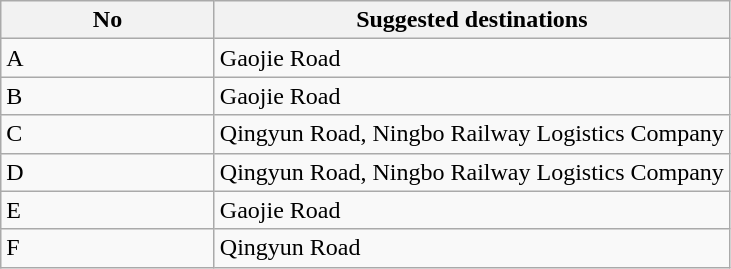<table class="wikitable" style="margin-bottom: 10px;">
<tr>
<th width="135px">No</th>
<th>Suggested destinations</th>
</tr>
<tr>
<td>A</td>
<td>Gaojie Road</td>
</tr>
<tr>
<td>B</td>
<td>Gaojie Road</td>
</tr>
<tr>
<td>C</td>
<td>Qingyun Road, Ningbo Railway Logistics Company</td>
</tr>
<tr>
<td>D</td>
<td>Qingyun Road, Ningbo Railway Logistics Company</td>
</tr>
<tr>
<td>E</td>
<td>Gaojie Road</td>
</tr>
<tr>
<td>F</td>
<td>Qingyun Road</td>
</tr>
</table>
